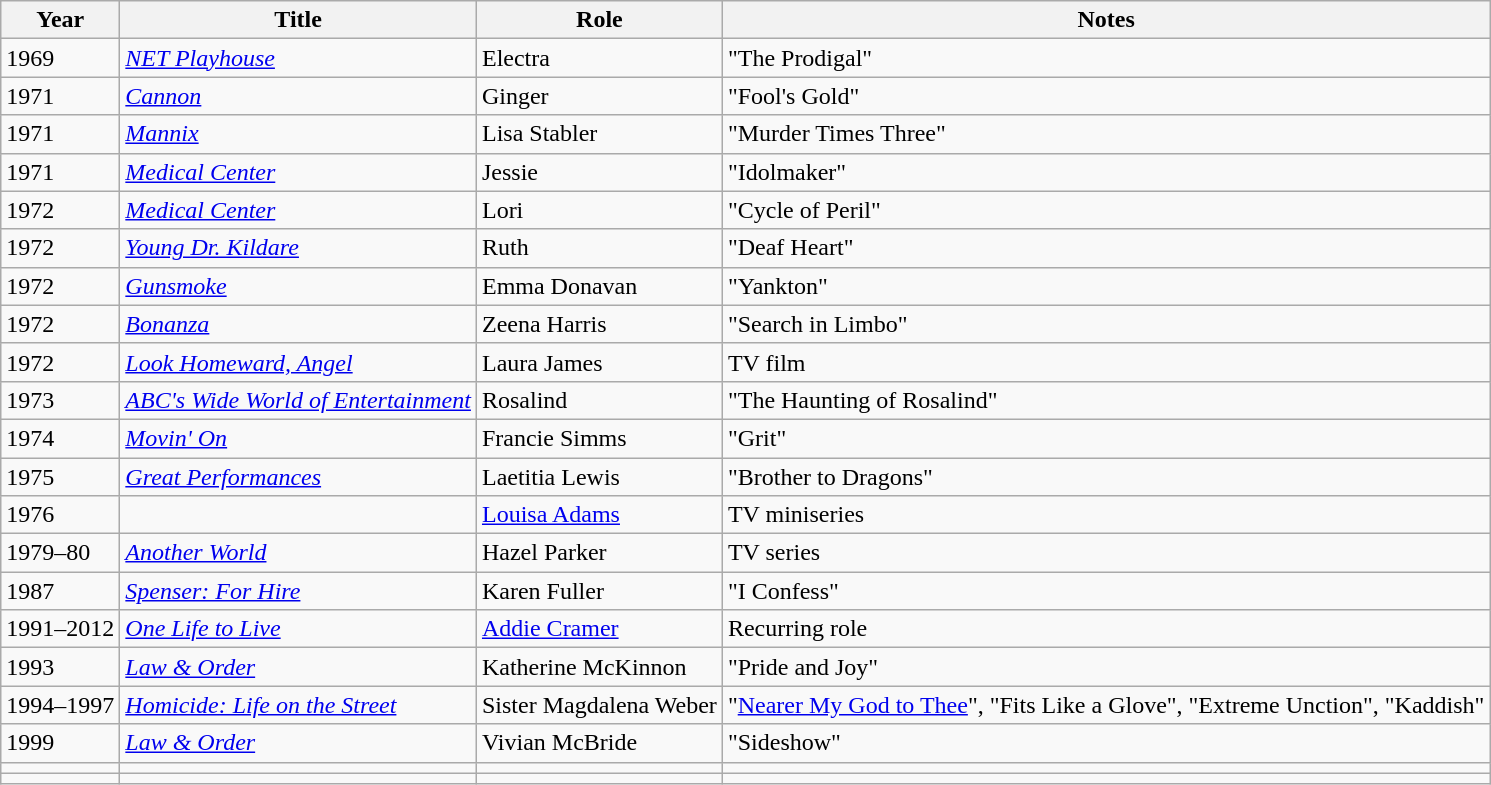<table class="wikitable sortable">
<tr>
<th>Year</th>
<th>Title</th>
<th>Role</th>
<th class="unsortable">Notes</th>
</tr>
<tr>
<td>1969</td>
<td><em><a href='#'>NET Playhouse</a></em></td>
<td>Electra</td>
<td>"The Prodigal"</td>
</tr>
<tr>
<td>1971</td>
<td><em><a href='#'>Cannon</a></em></td>
<td>Ginger</td>
<td>"Fool's Gold"</td>
</tr>
<tr>
<td>1971</td>
<td><em><a href='#'>Mannix</a></em></td>
<td>Lisa Stabler</td>
<td>"Murder Times Three"</td>
</tr>
<tr>
<td>1971</td>
<td><em><a href='#'>Medical Center</a></em></td>
<td>Jessie</td>
<td>"Idolmaker"</td>
</tr>
<tr>
<td>1972</td>
<td><em><a href='#'>Medical Center</a></em></td>
<td>Lori</td>
<td>"Cycle of Peril"</td>
</tr>
<tr>
<td>1972</td>
<td><em><a href='#'>Young Dr. Kildare</a></em></td>
<td>Ruth</td>
<td>"Deaf Heart"</td>
</tr>
<tr>
<td>1972</td>
<td><em><a href='#'>Gunsmoke</a></em></td>
<td>Emma Donavan</td>
<td>"Yankton"</td>
</tr>
<tr>
<td>1972</td>
<td><em><a href='#'>Bonanza</a></em></td>
<td>Zeena Harris</td>
<td>"Search in Limbo"</td>
</tr>
<tr>
<td>1972</td>
<td><em><a href='#'>Look Homeward, Angel</a></em></td>
<td>Laura James</td>
<td>TV film</td>
</tr>
<tr>
<td>1973</td>
<td><em><a href='#'>ABC's Wide World of Entertainment</a></em></td>
<td>Rosalind</td>
<td>"The Haunting of Rosalind"</td>
</tr>
<tr>
<td>1974</td>
<td><em><a href='#'>Movin' On</a></em></td>
<td>Francie Simms</td>
<td>"Grit"</td>
</tr>
<tr>
<td>1975</td>
<td><em><a href='#'>Great Performances</a></em></td>
<td>Laetitia Lewis</td>
<td>"Brother to Dragons"</td>
</tr>
<tr>
<td>1976</td>
<td><em></em></td>
<td><a href='#'>Louisa Adams</a></td>
<td>TV miniseries</td>
</tr>
<tr>
<td>1979–80</td>
<td><em><a href='#'>Another World</a></em></td>
<td>Hazel Parker</td>
<td>TV series</td>
</tr>
<tr>
<td>1987</td>
<td><em><a href='#'>Spenser: For Hire</a></em></td>
<td>Karen Fuller</td>
<td>"I Confess"</td>
</tr>
<tr>
<td>1991–2012</td>
<td><em><a href='#'>One Life to Live</a></em></td>
<td><a href='#'>Addie Cramer</a></td>
<td>Recurring role</td>
</tr>
<tr>
<td>1993</td>
<td><em><a href='#'>Law & Order</a></em></td>
<td>Katherine McKinnon</td>
<td>"Pride and Joy"</td>
</tr>
<tr>
<td>1994–1997</td>
<td><em><a href='#'>Homicide: Life on the Street</a></em></td>
<td>Sister Magdalena Weber</td>
<td>"<a href='#'>Nearer My God to Thee</a>", "Fits Like a Glove", "Extreme Unction", "Kaddish"</td>
</tr>
<tr>
<td>1999</td>
<td><em><a href='#'>Law & Order</a></em></td>
<td>Vivian McBride</td>
<td>"Sideshow"</td>
</tr>
<tr>
<td></td>
<td></td>
<td></td>
<td></td>
</tr>
<tr>
<td></td>
<td></td>
<td></td>
<td></td>
</tr>
</table>
